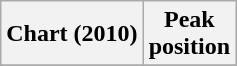<table class="wikitable plainrowheaders" style="text-align:center">
<tr>
<th>Chart (2010)</th>
<th>Peak<br>position</th>
</tr>
<tr>
</tr>
</table>
